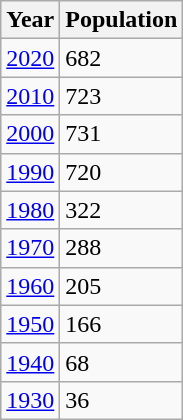<table class="wikitable">
<tr>
<th>Year</th>
<th>Population</th>
</tr>
<tr>
<td><a href='#'>2020</a></td>
<td>682</td>
</tr>
<tr>
<td><a href='#'>2010</a></td>
<td>723</td>
</tr>
<tr>
<td><a href='#'>2000</a></td>
<td>731</td>
</tr>
<tr>
<td><a href='#'>1990</a></td>
<td>720</td>
</tr>
<tr>
<td><a href='#'>1980</a></td>
<td>322</td>
</tr>
<tr>
<td><a href='#'>1970</a></td>
<td>288</td>
</tr>
<tr>
<td><a href='#'>1960</a></td>
<td>205</td>
</tr>
<tr>
<td><a href='#'>1950</a></td>
<td>166</td>
</tr>
<tr>
<td><a href='#'>1940</a></td>
<td>68</td>
</tr>
<tr>
<td><a href='#'>1930</a></td>
<td>36</td>
</tr>
</table>
